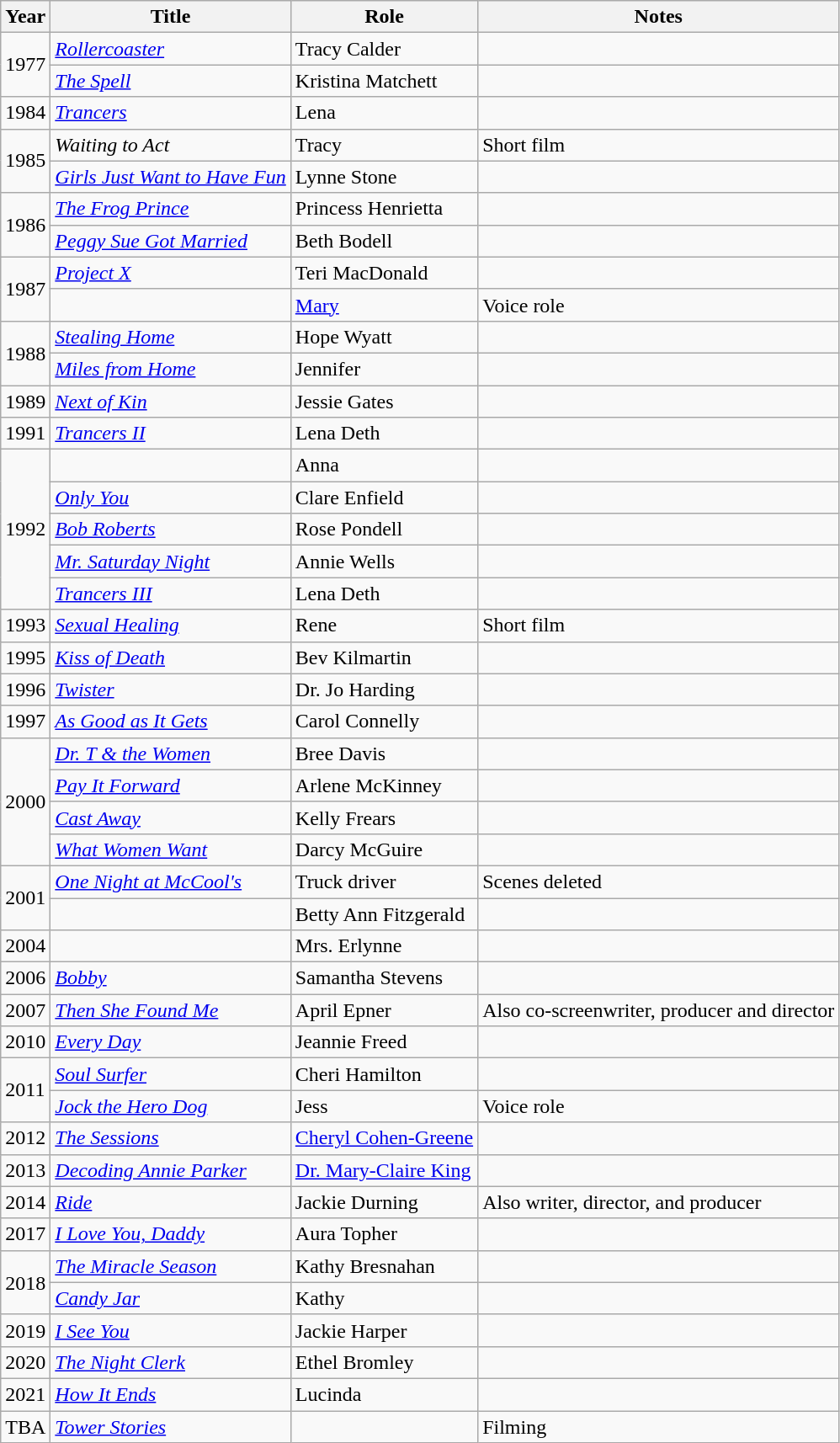<table class="wikitable sortable">
<tr>
<th>Year</th>
<th>Title</th>
<th>Role</th>
<th class="unsortable">Notes</th>
</tr>
<tr>
<td rowspan="2">1977</td>
<td><em><a href='#'>Rollercoaster</a></em></td>
<td>Tracy Calder</td>
<td></td>
</tr>
<tr>
<td><em><a href='#'>The Spell</a></em></td>
<td>Kristina Matchett</td>
<td></td>
</tr>
<tr>
<td>1984</td>
<td><em><a href='#'>Trancers</a></em></td>
<td>Lena</td>
<td></td>
</tr>
<tr>
<td rowspan="2">1985</td>
<td><em>Waiting to Act</em></td>
<td>Tracy</td>
<td>Short film</td>
</tr>
<tr>
<td><em><a href='#'>Girls Just Want to Have Fun</a></em></td>
<td>Lynne Stone</td>
<td></td>
</tr>
<tr>
<td rowspan="2">1986</td>
<td><em><a href='#'>The Frog Prince</a></em></td>
<td>Princess Henrietta</td>
<td></td>
</tr>
<tr>
<td><em><a href='#'>Peggy Sue Got Married</a></em></td>
<td>Beth Bodell</td>
<td></td>
</tr>
<tr>
<td rowspan="2">1987</td>
<td><em><a href='#'>Project X</a></em></td>
<td>Teri MacDonald</td>
<td></td>
</tr>
<tr>
<td><em></em></td>
<td><a href='#'>Mary</a></td>
<td>Voice role</td>
</tr>
<tr>
<td rowspan="2">1988</td>
<td><em><a href='#'>Stealing Home</a></em></td>
<td>Hope Wyatt</td>
<td></td>
</tr>
<tr>
<td><em><a href='#'>Miles from Home</a></em></td>
<td>Jennifer</td>
<td></td>
</tr>
<tr>
<td>1989</td>
<td><em><a href='#'>Next of Kin</a></em></td>
<td>Jessie Gates</td>
<td></td>
</tr>
<tr>
<td>1991</td>
<td><em><a href='#'>Trancers II</a></em></td>
<td>Lena Deth</td>
<td></td>
</tr>
<tr>
<td rowspan="5">1992</td>
<td><em></em></td>
<td>Anna</td>
<td></td>
</tr>
<tr>
<td><em><a href='#'>Only You</a></em></td>
<td>Clare Enfield</td>
<td></td>
</tr>
<tr>
<td><em><a href='#'>Bob Roberts</a></em></td>
<td>Rose Pondell</td>
<td></td>
</tr>
<tr>
<td><em><a href='#'>Mr. Saturday Night</a></em></td>
<td>Annie Wells</td>
<td></td>
</tr>
<tr>
<td><em><a href='#'>Trancers III</a></em></td>
<td>Lena Deth</td>
<td></td>
</tr>
<tr>
<td>1993</td>
<td><em><a href='#'>Sexual Healing</a></em></td>
<td>Rene</td>
<td>Short film</td>
</tr>
<tr>
<td>1995</td>
<td><em><a href='#'>Kiss of Death</a></em></td>
<td>Bev Kilmartin</td>
<td></td>
</tr>
<tr>
<td>1996</td>
<td><em><a href='#'>Twister</a></em></td>
<td>Dr. Jo Harding</td>
<td></td>
</tr>
<tr>
<td>1997</td>
<td><em><a href='#'>As Good as It Gets</a></em></td>
<td>Carol Connelly</td>
<td></td>
</tr>
<tr>
<td rowspan="4">2000</td>
<td><em><a href='#'>Dr. T & the Women</a></em></td>
<td>Bree Davis</td>
<td></td>
</tr>
<tr>
<td><em><a href='#'>Pay It Forward</a></em></td>
<td>Arlene McKinney</td>
<td></td>
</tr>
<tr>
<td><em><a href='#'>Cast Away</a></em></td>
<td>Kelly Frears</td>
<td></td>
</tr>
<tr>
<td><em><a href='#'>What Women Want</a></em></td>
<td>Darcy McGuire</td>
<td></td>
</tr>
<tr>
<td rowspan="2">2001</td>
<td><em><a href='#'>One Night at McCool's</a></em></td>
<td>Truck driver</td>
<td>Scenes deleted</td>
</tr>
<tr>
<td><em></em></td>
<td>Betty Ann Fitzgerald</td>
<td></td>
</tr>
<tr>
<td>2004</td>
<td><em></em></td>
<td>Mrs. Erlynne</td>
<td></td>
</tr>
<tr>
<td>2006</td>
<td><em><a href='#'>Bobby</a></em></td>
<td>Samantha Stevens</td>
<td></td>
</tr>
<tr>
<td>2007</td>
<td><em><a href='#'>Then She Found Me</a></em></td>
<td>April Epner</td>
<td>Also co-screenwriter, producer and director</td>
</tr>
<tr>
<td>2010</td>
<td><em><a href='#'>Every Day</a></em></td>
<td>Jeannie Freed</td>
<td></td>
</tr>
<tr>
<td rowspan="2">2011</td>
<td><em><a href='#'>Soul Surfer</a></em></td>
<td>Cheri Hamilton</td>
<td></td>
</tr>
<tr>
<td><em><a href='#'>Jock the Hero Dog</a></em></td>
<td>Jess</td>
<td>Voice role</td>
</tr>
<tr>
<td>2012</td>
<td><em><a href='#'>The Sessions</a></em></td>
<td><a href='#'>Cheryl Cohen-Greene</a></td>
<td></td>
</tr>
<tr>
<td>2013</td>
<td><em><a href='#'>Decoding Annie Parker</a></em></td>
<td><a href='#'>Dr. Mary-Claire King</a></td>
<td></td>
</tr>
<tr>
<td>2014</td>
<td><em><a href='#'>Ride</a></em></td>
<td>Jackie Durning</td>
<td>Also writer, director, and producer</td>
</tr>
<tr>
<td>2017</td>
<td><em><a href='#'>I Love You, Daddy</a></em></td>
<td>Aura Topher</td>
<td></td>
</tr>
<tr>
<td rowspan="2">2018</td>
<td><em><a href='#'>The Miracle Season</a></em></td>
<td>Kathy Bresnahan</td>
<td></td>
</tr>
<tr>
<td><em><a href='#'>Candy Jar</a></em></td>
<td>Kathy</td>
<td></td>
</tr>
<tr>
<td>2019</td>
<td><em><a href='#'>I See You</a></em></td>
<td>Jackie Harper</td>
<td></td>
</tr>
<tr>
<td>2020</td>
<td><em><a href='#'>The Night Clerk</a></em></td>
<td>Ethel Bromley</td>
<td></td>
</tr>
<tr>
<td>2021</td>
<td><em><a href='#'>How It Ends</a></em></td>
<td>Lucinda</td>
<td></td>
</tr>
<tr>
<td>TBA</td>
<td><em><a href='#'>Tower Stories</a></em></td>
<td></td>
<td>Filming</td>
</tr>
</table>
